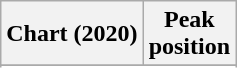<table class="wikitable sortable">
<tr>
<th>Chart (2020)</th>
<th>Peak<br>position</th>
</tr>
<tr>
</tr>
<tr>
</tr>
<tr>
</tr>
<tr>
</tr>
<tr>
</tr>
</table>
